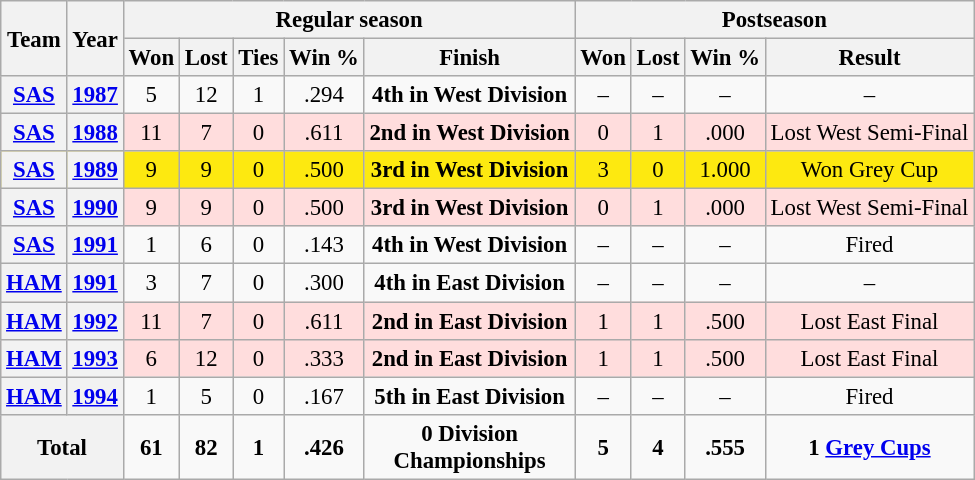<table class="wikitable" style="font-size: 95%; text-align:center;">
<tr>
<th rowspan="2">Team</th>
<th rowspan="2">Year</th>
<th colspan="5">Regular season</th>
<th colspan="4">Postseason</th>
</tr>
<tr>
<th>Won</th>
<th>Lost</th>
<th>Ties</th>
<th>Win %</th>
<th>Finish</th>
<th>Won</th>
<th>Lost</th>
<th>Win %</th>
<th>Result</th>
</tr>
<tr>
<th><a href='#'>SAS</a></th>
<th><a href='#'>1987</a></th>
<td>5</td>
<td>12</td>
<td>1</td>
<td>.294</td>
<td><strong>4th in West Division</strong></td>
<td>–</td>
<td>–</td>
<td>–</td>
<td>–</td>
</tr>
<tr ! style="background:#fdd;">
<th><a href='#'>SAS</a></th>
<th><a href='#'>1988</a></th>
<td>11</td>
<td>7</td>
<td>0</td>
<td>.611</td>
<td><strong>2nd in West Division</strong></td>
<td>0</td>
<td>1</td>
<td>.000</td>
<td>Lost West Semi-Final</td>
</tr>
<tr ! style="background:#FDE910;">
<th><a href='#'>SAS</a></th>
<th><a href='#'>1989</a></th>
<td>9</td>
<td>9</td>
<td>0</td>
<td>.500</td>
<td><strong>3rd in West Division</strong></td>
<td>3</td>
<td>0</td>
<td>1.000</td>
<td>Won Grey Cup</td>
</tr>
<tr ! style="background:#fdd;">
<th><a href='#'>SAS</a></th>
<th><a href='#'>1990</a></th>
<td>9</td>
<td>9</td>
<td>0</td>
<td>.500</td>
<td><strong>3rd in West Division</strong></td>
<td>0</td>
<td>1</td>
<td>.000</td>
<td>Lost West Semi-Final</td>
</tr>
<tr>
<th><a href='#'>SAS</a></th>
<th><a href='#'>1991</a></th>
<td>1</td>
<td>6</td>
<td>0</td>
<td>.143</td>
<td><strong>4th in West Division</strong></td>
<td>–</td>
<td>–</td>
<td>–</td>
<td>Fired</td>
</tr>
<tr>
<th><a href='#'>HAM</a></th>
<th><a href='#'>1991</a></th>
<td>3</td>
<td>7</td>
<td>0</td>
<td>.300</td>
<td><strong>4th in East Division</strong></td>
<td>–</td>
<td>–</td>
<td>–</td>
<td>–</td>
</tr>
<tr ! style="background:#fdd;">
<th><a href='#'>HAM</a></th>
<th><a href='#'>1992</a></th>
<td>11</td>
<td>7</td>
<td>0</td>
<td>.611</td>
<td><strong>2nd in East Division</strong></td>
<td>1</td>
<td>1</td>
<td>.500</td>
<td>Lost East Final</td>
</tr>
<tr ! style="background:#fdd;">
<th><a href='#'>HAM</a></th>
<th><a href='#'>1993</a></th>
<td>6</td>
<td>12</td>
<td>0</td>
<td>.333</td>
<td><strong>2nd in East Division</strong></td>
<td>1</td>
<td>1</td>
<td>.500</td>
<td>Lost East Final</td>
</tr>
<tr>
<th><a href='#'>HAM</a></th>
<th><a href='#'>1994</a></th>
<td>1</td>
<td>5</td>
<td>0</td>
<td>.167</td>
<td><strong>5th in East Division</strong></td>
<td>–</td>
<td>–</td>
<td>–</td>
<td>Fired</td>
</tr>
<tr>
<th colspan="2"><strong>Total</strong></th>
<td><strong>61</strong></td>
<td><strong>82</strong></td>
<td><strong>1</strong></td>
<td><strong>.426</strong></td>
<td><strong>0 Division<br>Championships</strong></td>
<td><strong>5</strong></td>
<td><strong>4</strong></td>
<td><strong>.555</strong></td>
<td><strong>1 <a href='#'>Grey Cups</a></strong></td>
</tr>
</table>
